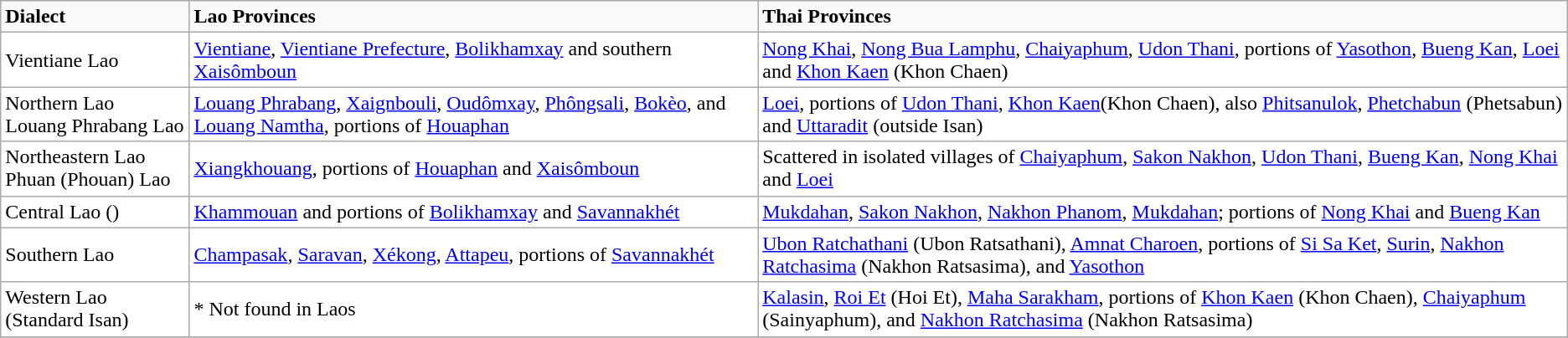<table class="wikitable">
<tr ----bgcolor="#eeeeee">
<td><strong>Dialect</strong></td>
<td><strong>Lao Provinces</strong></td>
<td><strong>Thai Provinces</strong></td>
</tr>
<tr ---- bgcolor="#ffffff">
<td>Vientiane Lao</td>
<td><a href='#'>Vientiane</a>, <a href='#'>Vientiane Prefecture</a>, <a href='#'>Bolikhamxay</a> and southern <a href='#'>Xaisômboun</a></td>
<td><a href='#'>Nong Khai</a>, <a href='#'>Nong Bua Lamphu</a>, <a href='#'>Chaiyaphum</a>, <a href='#'>Udon Thani</a>, portions of <a href='#'>Yasothon</a>, <a href='#'>Bueng Kan</a>, <a href='#'>Loei</a> and <a href='#'>Khon Kaen</a> (Khon Chaen)</td>
</tr>
<tr ---- bgcolor="#ffffff">
<td>Northern Lao<br>Louang Phrabang Lao</td>
<td><a href='#'>Louang Phrabang</a>, <a href='#'>Xaignbouli</a>, <a href='#'>Oudômxay</a>, <a href='#'>Phôngsali</a>, <a href='#'>Bokèo</a>, and <a href='#'>Louang Namtha</a>, portions of <a href='#'>Houaphan</a></td>
<td><a href='#'>Loei</a>, portions of <a href='#'>Udon Thani</a>, <a href='#'>Khon Kaen</a>(Khon Chaen), also <a href='#'>Phitsanulok</a>, <a href='#'>Phetchabun</a> (Phetsabun) and <a href='#'>Uttaradit</a> (outside Isan)</td>
</tr>
<tr ---- bgcolor="#ffffff">
<td>Northeastern Lao<br>Phuan (Phouan) Lao</td>
<td><a href='#'>Xiangkhouang</a>, portions of <a href='#'>Houaphan</a> and <a href='#'>Xaisômboun</a></td>
<td>Scattered in isolated villages of <a href='#'>Chaiyaphum</a>, <a href='#'>Sakon Nakhon</a>, <a href='#'>Udon Thani</a>, <a href='#'>Bueng Kan</a>, <a href='#'>Nong Khai</a> and <a href='#'>Loei</a></td>
</tr>
<tr ---- bgcolor="#ffffff">
<td>Central Lao ()</td>
<td><a href='#'>Khammouan</a> and portions of <a href='#'>Bolikhamxay</a> and <a href='#'>Savannakhét</a></td>
<td><a href='#'>Mukdahan</a>, <a href='#'>Sakon Nakhon</a>, <a href='#'>Nakhon Phanom</a>, <a href='#'>Mukdahan</a>; portions of <a href='#'>Nong Khai</a> and <a href='#'>Bueng Kan</a></td>
</tr>
<tr ---- bgcolor="#ffffff">
<td>Southern Lao</td>
<td><a href='#'>Champasak</a>, <a href='#'>Saravan</a>, <a href='#'>Xékong</a>, <a href='#'>Attapeu</a>, portions of <a href='#'>Savannakhét</a></td>
<td><a href='#'>Ubon Ratchathani</a> (Ubon Ratsathani), <a href='#'>Amnat Charoen</a>, portions of <a href='#'>Si Sa Ket</a>, <a href='#'>Surin</a>, <a href='#'>Nakhon Ratchasima</a> (Nakhon Ratsasima), and <a href='#'>Yasothon</a></td>
</tr>
<tr ---- bgcolor="#ffffff">
<td>Western Lao (Standard Isan)</td>
<td>* Not found in Laos</td>
<td><a href='#'>Kalasin</a>, <a href='#'>Roi Et</a> (Hoi Et), <a href='#'>Maha Sarakham</a>, portions of <a href='#'>Khon Kaen</a> (Khon Chaen), <a href='#'>Chaiyaphum</a> (Sainyaphum), and <a href='#'>Nakhon Ratchasima</a> (Nakhon Ratsasima)</td>
</tr>
<tr ---- bgcolor="#ffffff">
</tr>
</table>
